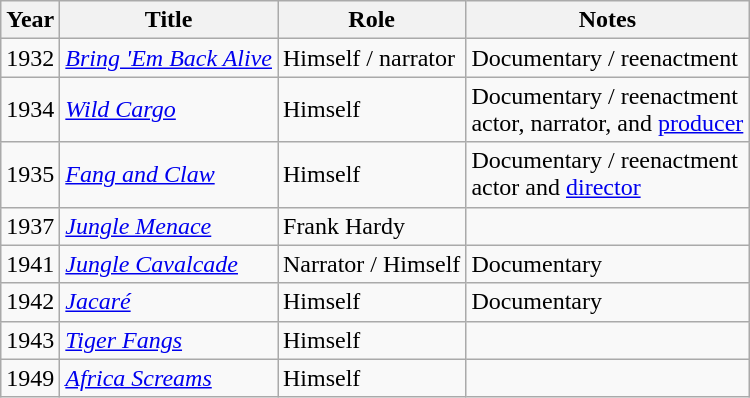<table class="wikitable">
<tr>
<th>Year</th>
<th>Title</th>
<th>Role</th>
<th>Notes</th>
</tr>
<tr>
<td>1932</td>
<td><em><a href='#'>Bring 'Em Back Alive</a></em></td>
<td>Himself / narrator</td>
<td>Documentary / reenactment</td>
</tr>
<tr>
<td>1934</td>
<td><em><a href='#'>Wild Cargo</a></em></td>
<td>Himself</td>
<td>Documentary / reenactment<br>actor, narrator, and <a href='#'>producer</a></td>
</tr>
<tr>
<td>1935</td>
<td><em><a href='#'>Fang and Claw</a></em></td>
<td>Himself</td>
<td>Documentary / reenactment<br>actor and <a href='#'>director</a></td>
</tr>
<tr>
<td>1937</td>
<td><em><a href='#'>Jungle Menace</a></em></td>
<td>Frank Hardy</td>
<td></td>
</tr>
<tr>
<td>1941</td>
<td><em><a href='#'>Jungle Cavalcade</a></em></td>
<td>Narrator / Himself</td>
<td>Documentary</td>
</tr>
<tr>
<td>1942</td>
<td><em><a href='#'>Jacaré</a></em></td>
<td>Himself</td>
<td>Documentary</td>
</tr>
<tr>
<td>1943</td>
<td><em><a href='#'>Tiger Fangs</a></em></td>
<td>Himself</td>
<td></td>
</tr>
<tr>
<td>1949</td>
<td><em><a href='#'>Africa Screams</a></em></td>
<td>Himself</td>
<td></td>
</tr>
</table>
